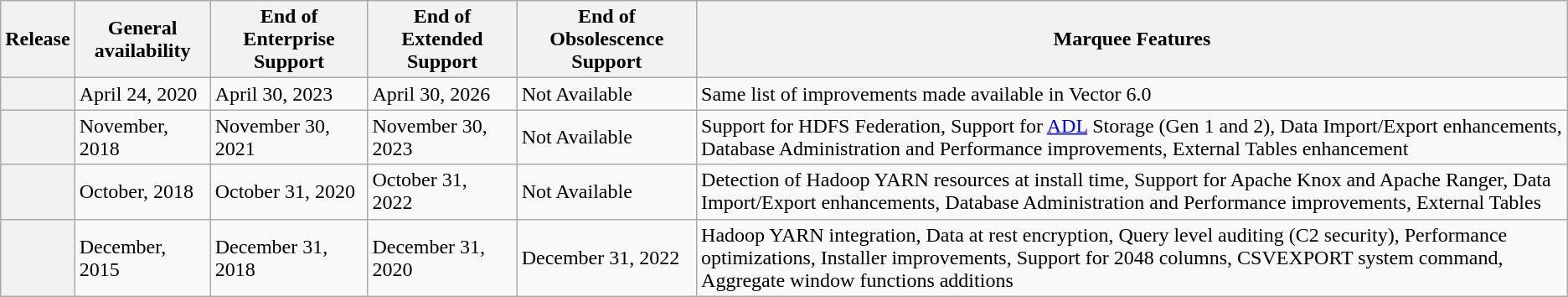<table class="wikitable">
<tr>
<th>Release</th>
<th>General availability</th>
<th>End of Enterprise Support</th>
<th>End of Extended Support</th>
<th>End of Obsolescence Support</th>
<th>Marquee Features</th>
</tr>
<tr>
<th></th>
<td>April 24, 2020</td>
<td>April 30, 2023</td>
<td>April 30, 2026</td>
<td>Not Available</td>
<td>Same list of improvements made available in Vector 6.0</td>
</tr>
<tr>
<th></th>
<td>November, 2018</td>
<td>November 30, 2021</td>
<td>November 30, 2023</td>
<td>Not Available</td>
<td>Support for HDFS Federation, Support for <a href='#'>ADL</a> Storage (Gen 1 and 2), Data Import/Export enhancements, Database Administration and Performance improvements, External Tables enhancement</td>
</tr>
<tr>
<th></th>
<td>October, 2018</td>
<td>October 31, 2020</td>
<td>October 31, 2022</td>
<td>Not Available</td>
<td>Detection of Hadoop YARN resources at install time, Support for Apache Knox and Apache Ranger, Data Import/Export enhancements, Database Administration and Performance improvements, External Tables</td>
</tr>
<tr>
<th></th>
<td>December, 2015</td>
<td>December 31, 2018</td>
<td>December 31, 2020</td>
<td>December 31, 2022</td>
<td>Hadoop YARN integration, Data at rest encryption, Query level auditing (C2 security), Performance optimizations, Installer improvements, Support for 2048 columns, CSVEXPORT system command, Aggregate window functions additions</td>
</tr>
</table>
